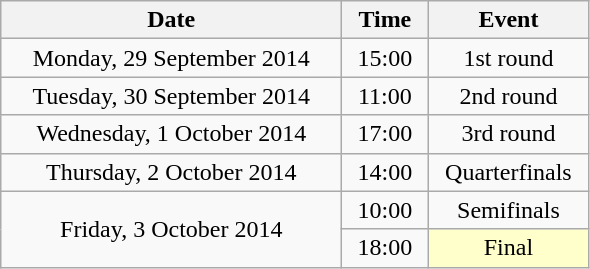<table class = "wikitable" style="text-align:center;">
<tr>
<th width=220>Date</th>
<th width=50>Time</th>
<th width=100>Event</th>
</tr>
<tr>
<td>Monday, 29 September 2014</td>
<td>15:00</td>
<td>1st round</td>
</tr>
<tr>
<td>Tuesday, 30 September 2014</td>
<td>11:00</td>
<td>2nd round</td>
</tr>
<tr>
<td>Wednesday, 1 October 2014</td>
<td>17:00</td>
<td>3rd round</td>
</tr>
<tr>
<td>Thursday, 2 October 2014</td>
<td>14:00</td>
<td>Quarterfinals</td>
</tr>
<tr>
<td rowspan=2>Friday, 3 October 2014</td>
<td>10:00</td>
<td>Semifinals</td>
</tr>
<tr>
<td>18:00</td>
<td bgcolor=ffffcc>Final</td>
</tr>
</table>
